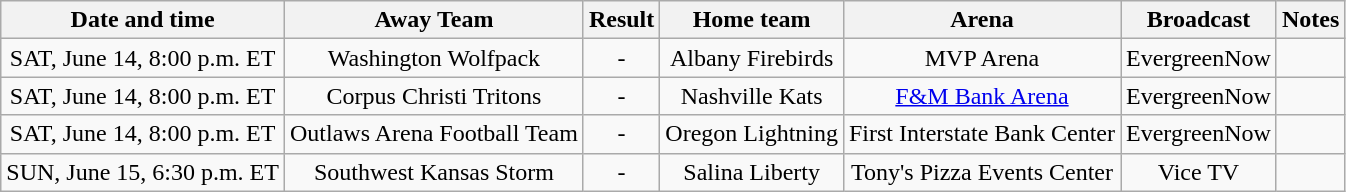<table class="wikitable" style="text-align:center;">
<tr>
<th>Date and time</th>
<th>Away Team</th>
<th>Result</th>
<th>Home team</th>
<th>Arena</th>
<th>Broadcast</th>
<th>Notes</th>
</tr>
<tr>
<td>SAT, June 14, 8:00 p.m. ET</td>
<td>Washington Wolfpack</td>
<td>-</td>
<td>Albany Firebirds</td>
<td>MVP Arena</td>
<td>EvergreenNow</td>
<td></td>
</tr>
<tr>
<td>SAT, June 14, 8:00 p.m. ET</td>
<td>Corpus Christi Tritons</td>
<td>-</td>
<td>Nashville Kats</td>
<td><a href='#'>F&M Bank Arena</a></td>
<td>EvergreenNow</td>
<td></td>
</tr>
<tr>
<td>SAT, June 14, 8:00 p.m. ET</td>
<td>Outlaws Arena Football Team</td>
<td>-</td>
<td>Oregon Lightning</td>
<td>First Interstate Bank Center</td>
<td>EvergreenNow</td>
<td></td>
</tr>
<tr>
<td>SUN, June 15, 6:30 p.m. ET</td>
<td>Southwest Kansas Storm</td>
<td>-</td>
<td>Salina Liberty</td>
<td>Tony's Pizza Events Center</td>
<td>Vice TV</td>
<td></td>
</tr>
</table>
